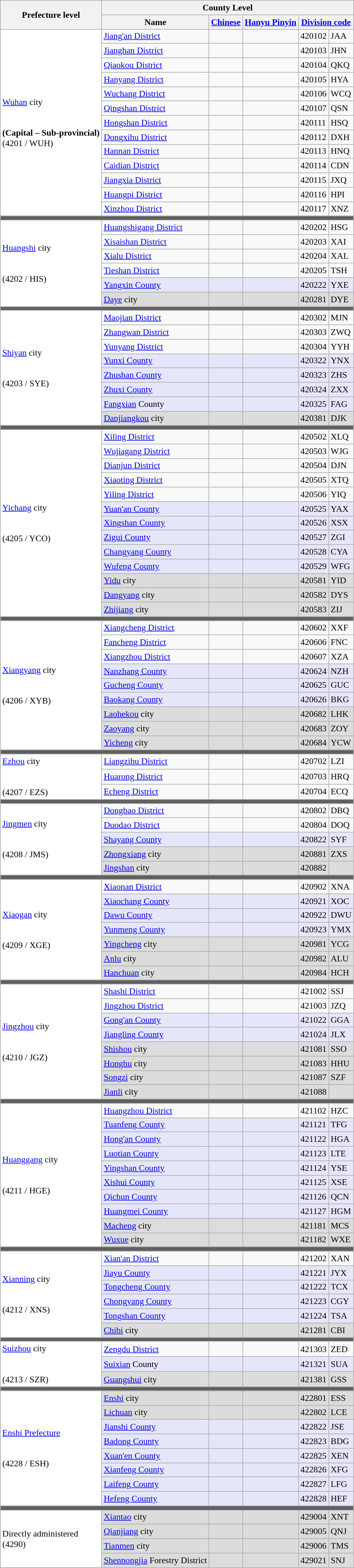<table class="wikitable" style="padding: 24em 0; font-size: 90%;">
<tr>
<th rowspan="2">Prefecture level</th>
<th colspan="5">County Level</th>
</tr>
<tr>
<th>Name</th>
<th><a href='#'>Chinese</a></th>
<th><a href='#'>Hanyu Pinyin</a></th>
<th colspan="2"><a href='#'>Division code</a></th>
</tr>
<tr>
<td bgcolor="#FFFFFF" rowspan=13><a href='#'>Wuhan</a> city <br><br><br><strong>(Capital – Sub-provincial)</strong><br>(4201 / WUH)</td>
<td><a href='#'>Jiang'an District</a></td>
<td></td>
<td></td>
<td>420102</td>
<td>JAA</td>
</tr>
<tr>
<td><a href='#'>Jianghan District</a></td>
<td></td>
<td></td>
<td>420103</td>
<td>JHN</td>
</tr>
<tr>
<td><a href='#'>Qiaokou District</a></td>
<td></td>
<td></td>
<td>420104</td>
<td>QKQ</td>
</tr>
<tr>
<td><a href='#'>Hanyang District</a></td>
<td></td>
<td></td>
<td>420105</td>
<td>HYA</td>
</tr>
<tr>
<td><a href='#'>Wuchang District</a></td>
<td></td>
<td></td>
<td>420106</td>
<td>WCQ</td>
</tr>
<tr>
<td><a href='#'>Qingshan District</a></td>
<td></td>
<td></td>
<td>420107</td>
<td>QSN</td>
</tr>
<tr>
<td><a href='#'>Hongshan District</a></td>
<td></td>
<td></td>
<td>420111</td>
<td>HSQ</td>
</tr>
<tr>
<td><a href='#'>Dongxihu District</a></td>
<td></td>
<td></td>
<td>420112</td>
<td>DXH</td>
</tr>
<tr>
<td><a href='#'>Hannan District</a></td>
<td></td>
<td></td>
<td>420113</td>
<td>HNQ</td>
</tr>
<tr>
<td><a href='#'>Caidian District</a></td>
<td></td>
<td></td>
<td>420114</td>
<td>CDN</td>
</tr>
<tr>
<td><a href='#'>Jiangxia District</a></td>
<td></td>
<td></td>
<td>420115</td>
<td>JXQ</td>
</tr>
<tr>
<td><a href='#'>Huangpi District</a></td>
<td></td>
<td></td>
<td>420116</td>
<td>HPI</td>
</tr>
<tr>
<td><a href='#'>Xinzhou District</a></td>
<td></td>
<td></td>
<td>420117</td>
<td>XNZ</td>
</tr>
<tr>
</tr>
<tr style = "background:#606060; height: 2pt">
<td colspan = "6"></td>
</tr>
<tr>
<td bgcolor="#FFFFFF" rowspan=6><a href='#'>Huangshi</a> city <br><br><br>(4202 / HIS)</td>
<td><a href='#'>Huangshigang District</a></td>
<td></td>
<td></td>
<td>420202</td>
<td>HSG</td>
</tr>
<tr>
<td><a href='#'>Xisaishan District</a></td>
<td></td>
<td></td>
<td>420203</td>
<td>XAI</td>
</tr>
<tr>
<td><a href='#'>Xialu District</a></td>
<td></td>
<td></td>
<td>420204</td>
<td>XAL</td>
</tr>
<tr>
<td><a href='#'>Tieshan District</a></td>
<td></td>
<td></td>
<td>420205</td>
<td>TSH</td>
</tr>
<tr bgcolor="#E6E6FA">
<td><a href='#'>Yangxin County</a></td>
<td></td>
<td></td>
<td>420222</td>
<td>YXE</td>
</tr>
<tr bgcolor="#DCDCDC">
<td><a href='#'>Daye</a> city</td>
<td></td>
<td></td>
<td>420281</td>
<td>DYE</td>
</tr>
<tr>
</tr>
<tr style = "background:#606060; height: 2pt">
<td colspan = "6"></td>
</tr>
<tr>
<td bgcolor="#FFFFFF" rowspan=8><a href='#'>Shiyan</a> city <br><br><br>(4203 / SYE)</td>
<td><a href='#'>Maojian District</a></td>
<td></td>
<td></td>
<td>420302</td>
<td>MJN</td>
</tr>
<tr>
<td><a href='#'>Zhangwan District</a></td>
<td></td>
<td></td>
<td>420303</td>
<td>ZWQ</td>
</tr>
<tr>
<td><a href='#'>Yunyang District</a></td>
<td></td>
<td></td>
<td>420304</td>
<td>YYH</td>
</tr>
<tr bgcolor="#E6E6FA">
<td><a href='#'>Yunxi County</a></td>
<td></td>
<td></td>
<td>420322</td>
<td>YNX</td>
</tr>
<tr bgcolor="#E6E6FA">
<td><a href='#'>Zhushan County</a></td>
<td></td>
<td></td>
<td>420323</td>
<td>ZHS</td>
</tr>
<tr bgcolor="#E6E6FA">
<td><a href='#'>Zhuxi County</a></td>
<td></td>
<td></td>
<td>420324</td>
<td>ZXX</td>
</tr>
<tr bgcolor="#E6E6FA">
<td><a href='#'>Fangxian</a> County</td>
<td></td>
<td></td>
<td>420325</td>
<td>FAG</td>
</tr>
<tr bgcolor="#DCDCDC">
<td><a href='#'>Danjiangkou</a> city</td>
<td></td>
<td></td>
<td>420381</td>
<td>DJK</td>
</tr>
<tr>
</tr>
<tr style = "background:#606060; height: 2pt">
<td colspan = "6"></td>
</tr>
<tr>
<td bgcolor="#FFFFFF" rowspan=13><a href='#'>Yichang</a> city <br><br><br>(4205 / YCO)</td>
<td><a href='#'>Xiling District</a></td>
<td></td>
<td></td>
<td>420502</td>
<td>XLQ</td>
</tr>
<tr>
<td><a href='#'>Wujiagang District</a></td>
<td></td>
<td></td>
<td>420503</td>
<td>WJG</td>
</tr>
<tr>
<td><a href='#'>Dianjun District</a></td>
<td></td>
<td></td>
<td>420504</td>
<td>DJN</td>
</tr>
<tr>
<td><a href='#'>Xiaoting District</a></td>
<td></td>
<td></td>
<td>420505</td>
<td>XTQ</td>
</tr>
<tr>
<td><a href='#'>Yiling District</a></td>
<td></td>
<td></td>
<td>420506</td>
<td>YIQ</td>
</tr>
<tr bgcolor="#E6E6FA">
<td><a href='#'>Yuan'an County</a></td>
<td></td>
<td></td>
<td>420525</td>
<td>YAX</td>
</tr>
<tr bgcolor="#E6E6FA">
<td><a href='#'>Xingshan County</a></td>
<td></td>
<td></td>
<td>420526</td>
<td>XSX</td>
</tr>
<tr bgcolor="#E6E6FA">
<td><a href='#'>Zigui County</a></td>
<td></td>
<td></td>
<td>420527</td>
<td>ZGI</td>
</tr>
<tr bgcolor="#E6E6FA">
<td><a href='#'>Changyang County</a></td>
<td></td>
<td></td>
<td>420528</td>
<td>CYA</td>
</tr>
<tr bgcolor="#E6E6FA">
<td><a href='#'>Wufeng County</a></td>
<td></td>
<td></td>
<td>420529</td>
<td>WFG</td>
</tr>
<tr bgcolor="#DCDCDC">
<td><a href='#'>Yidu</a> city</td>
<td></td>
<td></td>
<td>420581</td>
<td>YID</td>
</tr>
<tr bgcolor="#DCDCDC">
<td><a href='#'>Dangyang</a> city</td>
<td></td>
<td></td>
<td>420582</td>
<td>DYS</td>
</tr>
<tr bgcolor="#DCDCDC">
<td><a href='#'>Zhijiang</a> city</td>
<td></td>
<td></td>
<td>420583</td>
<td>ZIJ</td>
</tr>
<tr>
</tr>
<tr style = "background:#606060; height: 2pt">
<td colspan = "6"></td>
</tr>
<tr>
<td bgcolor="#FFFFFF" rowspan=9><a href='#'>Xiangyang</a> city <br><br><br>(4206 / XYB)</td>
<td><a href='#'>Xiangcheng District</a></td>
<td></td>
<td></td>
<td>420602</td>
<td>XXF</td>
</tr>
<tr>
<td><a href='#'>Fancheng District</a></td>
<td></td>
<td></td>
<td>420606</td>
<td>FNC</td>
</tr>
<tr>
<td><a href='#'>Xiangzhou District</a></td>
<td></td>
<td></td>
<td>420607</td>
<td>XZA</td>
</tr>
<tr bgcolor="#E6E6FA">
<td><a href='#'>Nanzhang County</a></td>
<td></td>
<td></td>
<td>420624</td>
<td>NZH</td>
</tr>
<tr bgcolor="#E6E6FA">
<td><a href='#'>Gucheng County</a></td>
<td></td>
<td></td>
<td>420625</td>
<td>GUC</td>
</tr>
<tr bgcolor="#E6E6FA">
<td><a href='#'>Baokang County</a></td>
<td></td>
<td></td>
<td>420626</td>
<td>BKG</td>
</tr>
<tr bgcolor="#DCDCDC">
<td><a href='#'>Laohekou</a> city</td>
<td></td>
<td></td>
<td>420682</td>
<td>LHK</td>
</tr>
<tr bgcolor="#DCDCDC">
<td><a href='#'>Zaoyang</a> city</td>
<td></td>
<td></td>
<td>420683</td>
<td>ZOY</td>
</tr>
<tr bgcolor="#DCDCDC">
<td><a href='#'>Yicheng</a> city</td>
<td></td>
<td></td>
<td>420684</td>
<td>YCW</td>
</tr>
<tr>
</tr>
<tr style = "background:#606060; height: 2pt">
<td colspan = "6"></td>
</tr>
<tr>
<td bgcolor="#FFFFFF" rowspan=3><a href='#'>Ezhou</a> city <br><br><br>(4207 / EZS)</td>
<td><a href='#'>Liangzihu District</a></td>
<td></td>
<td></td>
<td>420702</td>
<td>LZI</td>
</tr>
<tr>
<td><a href='#'>Huarong District</a></td>
<td></td>
<td></td>
<td>420703</td>
<td>HRQ</td>
</tr>
<tr>
<td><a href='#'>Echeng District</a></td>
<td></td>
<td></td>
<td>420704</td>
<td>ECQ</td>
</tr>
<tr>
</tr>
<tr style = "background:#606060; height: 2pt">
<td colspan = "6"></td>
</tr>
<tr>
<td bgcolor="#FFFFFF" rowspan=5><a href='#'>Jingmen</a> city <br><br><br>(4208 / JMS)</td>
<td><a href='#'>Dongbao District</a></td>
<td></td>
<td></td>
<td>420802</td>
<td>DBQ</td>
</tr>
<tr>
<td><a href='#'>Duodao District</a></td>
<td></td>
<td></td>
<td>420804</td>
<td>DOQ</td>
</tr>
<tr bgcolor="#E6E6FA">
<td><a href='#'>Shayang County</a></td>
<td></td>
<td></td>
<td>420822</td>
<td>SYF</td>
</tr>
<tr bgcolor="#DCDCDC">
<td><a href='#'>Zhongxiang</a> city</td>
<td></td>
<td></td>
<td>420881</td>
<td>ZXS</td>
</tr>
<tr bgcolor="#DCDCDC">
<td><a href='#'>Jingshan</a> city</td>
<td></td>
<td></td>
<td>420882</td>
<td></td>
</tr>
<tr>
</tr>
<tr style = "background:#606060; height: 2pt">
<td colspan = "6"></td>
</tr>
<tr>
<td bgcolor="#FFFFFF" rowspan=7><a href='#'>Xiaogan</a> city <br><br><br>(4209 / XGE)</td>
<td><a href='#'>Xiaonan District</a></td>
<td></td>
<td></td>
<td>420902</td>
<td>XNA</td>
</tr>
<tr bgcolor="#E6E6FA">
<td><a href='#'>Xiaochang County</a></td>
<td></td>
<td></td>
<td>420921</td>
<td>XOC</td>
</tr>
<tr bgcolor="#E6E6FA">
<td><a href='#'>Dawu County</a></td>
<td></td>
<td></td>
<td>420922</td>
<td>DWU</td>
</tr>
<tr bgcolor="#E6E6FA">
<td><a href='#'>Yunmeng County</a></td>
<td></td>
<td></td>
<td>420923</td>
<td>YMX</td>
</tr>
<tr bgcolor="#DCDCDC">
<td><a href='#'>Yingcheng</a> city</td>
<td></td>
<td></td>
<td>420981</td>
<td>YCG</td>
</tr>
<tr bgcolor="#DCDCDC">
<td><a href='#'>Anlu</a> city</td>
<td></td>
<td></td>
<td>420982</td>
<td>ALU</td>
</tr>
<tr bgcolor="#DCDCDC">
<td><a href='#'>Hanchuan</a> city</td>
<td></td>
<td></td>
<td>420984</td>
<td>HCH</td>
</tr>
<tr>
</tr>
<tr style = "background:#606060; height: 2pt">
<td colspan = "6"></td>
</tr>
<tr>
<td bgcolor="#FFFFFF" rowspan=8><a href='#'>Jingzhou</a> city <br><br><br>(4210 / JGZ)</td>
<td><a href='#'>Shashi District</a></td>
<td></td>
<td></td>
<td>421002</td>
<td>SSJ</td>
</tr>
<tr>
<td><a href='#'>Jingzhou District</a></td>
<td></td>
<td></td>
<td>421003</td>
<td>JZQ</td>
</tr>
<tr bgcolor="#E6E6FA">
<td><a href='#'>Gong'an County</a></td>
<td></td>
<td></td>
<td>421022</td>
<td>GGA</td>
</tr>
<tr bgcolor="#E6E6FA">
<td><a href='#'>Jiangling County</a></td>
<td></td>
<td></td>
<td>421024</td>
<td>JLX</td>
</tr>
<tr bgcolor="#DCDCDC">
<td><a href='#'>Shishou</a> city</td>
<td></td>
<td></td>
<td>421081</td>
<td>SSO</td>
</tr>
<tr bgcolor="#DCDCDC">
<td><a href='#'>Honghu</a> city</td>
<td></td>
<td></td>
<td>421083</td>
<td>HHU</td>
</tr>
<tr bgcolor="#DCDCDC">
<td><a href='#'>Songzi</a> city</td>
<td></td>
<td></td>
<td>421087</td>
<td>SZF</td>
</tr>
<tr bgcolor="#DCDCDC">
<td><a href='#'>Jianli</a> city</td>
<td></td>
<td></td>
<td>421088</td>
<td></td>
</tr>
<tr>
</tr>
<tr style = "background:#606060; height: 2pt">
<td colspan = "6"></td>
</tr>
<tr>
<td bgcolor="#FFFFFF" rowspan=10><a href='#'>Huanggang</a> city <br><br><br>(4211 / HGE)</td>
<td><a href='#'>Huangzhou District</a></td>
<td></td>
<td></td>
<td>421102</td>
<td>HZC</td>
</tr>
<tr bgcolor="#E6E6FA">
<td><a href='#'>Tuanfeng County</a></td>
<td></td>
<td></td>
<td>421121</td>
<td>TFG</td>
</tr>
<tr bgcolor="#E6E6FA">
<td><a href='#'>Hong'an County</a></td>
<td></td>
<td></td>
<td>421122</td>
<td>HGA</td>
</tr>
<tr bgcolor="#E6E6FA">
<td><a href='#'>Luotian County</a></td>
<td></td>
<td></td>
<td>421123</td>
<td>LTE</td>
</tr>
<tr bgcolor="#E6E6FA">
<td><a href='#'>Yingshan County</a></td>
<td></td>
<td></td>
<td>421124</td>
<td>YSE</td>
</tr>
<tr bgcolor="#E6E6FA">
<td><a href='#'>Xishui County</a></td>
<td></td>
<td></td>
<td>421125</td>
<td>XSE</td>
</tr>
<tr bgcolor="#E6E6FA">
<td><a href='#'>Qichun County</a></td>
<td></td>
<td></td>
<td>421126</td>
<td>QCN</td>
</tr>
<tr bgcolor="#E6E6FA">
<td><a href='#'>Huangmei County</a></td>
<td></td>
<td></td>
<td>421127</td>
<td>HGM</td>
</tr>
<tr bgcolor="#DCDCDC">
<td><a href='#'>Macheng</a> city</td>
<td></td>
<td></td>
<td>421181</td>
<td>MCS</td>
</tr>
<tr bgcolor="#DCDCDC">
<td><a href='#'>Wuxue</a> city</td>
<td></td>
<td></td>
<td>421182</td>
<td>WXE</td>
</tr>
<tr>
</tr>
<tr style = "background:#606060; height: 2pt">
<td colspan = "6"></td>
</tr>
<tr>
<td bgcolor="#FFFFFF" rowspan=6><a href='#'>Xianning</a> city <br><br><br>(4212 / XNS)</td>
<td><a href='#'>Xian'an District</a></td>
<td></td>
<td></td>
<td>421202</td>
<td>XAN</td>
</tr>
<tr bgcolor="#E6E6FA">
<td><a href='#'>Jiayu County</a></td>
<td></td>
<td></td>
<td>421221</td>
<td>JYX</td>
</tr>
<tr bgcolor="#E6E6FA">
<td><a href='#'>Tongcheng County</a></td>
<td></td>
<td></td>
<td>421222</td>
<td>TCX</td>
</tr>
<tr bgcolor="#E6E6FA">
<td><a href='#'>Chongyang County</a></td>
<td></td>
<td></td>
<td>421223</td>
<td>CGY</td>
</tr>
<tr bgcolor="#E6E6FA">
<td><a href='#'>Tongshan County</a></td>
<td></td>
<td></td>
<td>421224</td>
<td>TSA</td>
</tr>
<tr bgcolor="#DCDCDC">
<td><a href='#'>Chibi</a> city</td>
<td></td>
<td></td>
<td>421281</td>
<td>CBI</td>
</tr>
<tr>
</tr>
<tr style = "background:#606060; height: 2pt">
<td colspan = "6"></td>
</tr>
<tr>
<td bgcolor="#FFFFFF" rowspan=3><a href='#'>Suizhou</a> city <br><br><br>(4213 / SZR)</td>
<td><a href='#'>Zengdu District</a></td>
<td></td>
<td></td>
<td>421303</td>
<td>ZED</td>
</tr>
<tr bgcolor="#E6E6FA">
<td><a href='#'>Suixian</a> County</td>
<td></td>
<td></td>
<td>421321</td>
<td>SUA</td>
</tr>
<tr bgcolor="#DCDCDC">
<td><a href='#'>Guangshui</a> city</td>
<td></td>
<td></td>
<td>421381</td>
<td>GSS</td>
</tr>
<tr>
</tr>
<tr style = "background:#606060; height: 2pt">
<td colspan = "6"></td>
</tr>
<tr bgcolor="#DCDCDC">
<td bgcolor="#FFFFFF" rowspan=8><a href='#'>Enshi Prefecture</a> <br><br><br>(4228 / ESH)</td>
<td><a href='#'>Enshi</a> city</td>
<td></td>
<td></td>
<td>422801</td>
<td>ESS</td>
</tr>
<tr bgcolor="#DCDCDC">
<td><a href='#'>Lichuan</a> city</td>
<td></td>
<td></td>
<td>422802</td>
<td>LCE</td>
</tr>
<tr bgcolor="#E6E6FA">
<td><a href='#'>Jianshi County</a></td>
<td></td>
<td></td>
<td>422822</td>
<td>JSE</td>
</tr>
<tr bgcolor="#E6E6FA">
<td><a href='#'>Badong County</a></td>
<td></td>
<td></td>
<td>422823</td>
<td>BDG</td>
</tr>
<tr bgcolor="#E6E6FA">
<td><a href='#'>Xuan'en County</a></td>
<td></td>
<td></td>
<td>422825</td>
<td>XEN</td>
</tr>
<tr bgcolor="#E6E6FA">
<td><a href='#'>Xianfeng County</a></td>
<td></td>
<td></td>
<td>422826</td>
<td>XFG</td>
</tr>
<tr bgcolor="#E6E6FA">
<td><a href='#'>Laifeng County</a></td>
<td></td>
<td></td>
<td>422827</td>
<td>LFG</td>
</tr>
<tr bgcolor="#E6E6FA">
<td><a href='#'>Hefeng County</a></td>
<td></td>
<td></td>
<td>422828</td>
<td>HEF</td>
</tr>
<tr>
</tr>
<tr style = "background:#606060; height: 2pt">
<td colspan = "6"></td>
</tr>
<tr bgcolor="#DCDCDC">
<td bgcolor="#FFFFFF" rowspan=4>Directly administered<br>(4290)</td>
<td><a href='#'>Xiantao</a> city</td>
<td></td>
<td></td>
<td>429004</td>
<td>XNT</td>
</tr>
<tr bgcolor="#DCDCDC">
<td><a href='#'>Qianjiang</a> city</td>
<td></td>
<td></td>
<td>429005</td>
<td>QNJ</td>
</tr>
<tr bgcolor="#DCDCDC">
<td><a href='#'>Tianmen</a> city</td>
<td></td>
<td></td>
<td>429006</td>
<td>TMS</td>
</tr>
<tr bgcolor="#DCDCDC">
<td><a href='#'>Shennongjia</a> Forestry District</td>
<td></td>
<td></td>
<td>429021</td>
<td>SNJ</td>
</tr>
</table>
